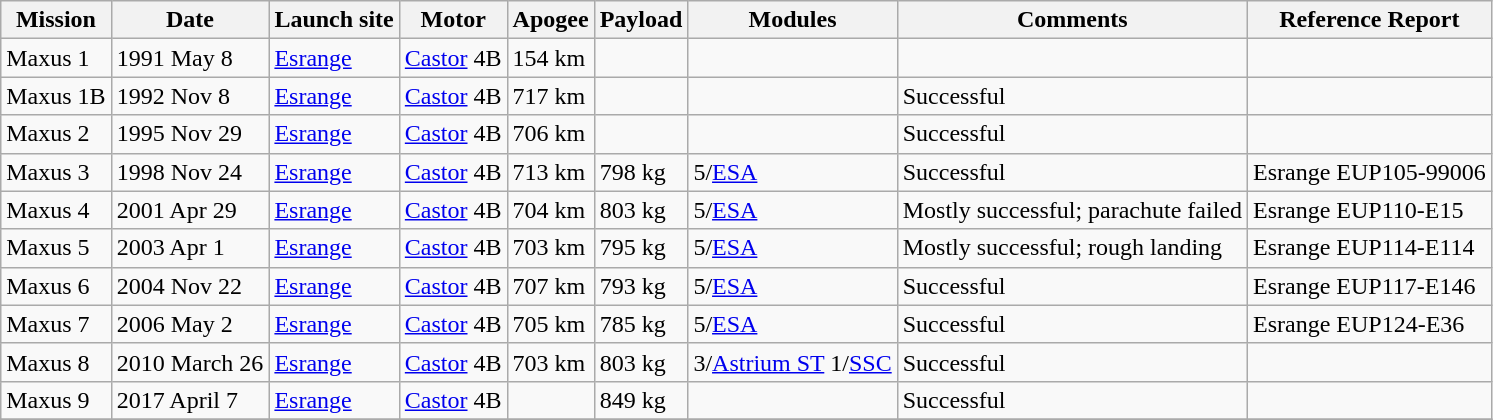<table class=wikitable>
<tr>
<th>Mission</th>
<th>Date</th>
<th>Launch site</th>
<th>Motor</th>
<th>Apogee</th>
<th>Payload</th>
<th>Modules</th>
<th>Comments</th>
<th>Reference Report</th>
</tr>
<tr>
<td>Maxus  1</td>
<td>1991 May 8</td>
<td><a href='#'>Esrange</a></td>
<td><a href='#'>Castor</a> 4B</td>
<td>154 km</td>
<td></td>
<td></td>
<td></td>
<td></td>
</tr>
<tr>
<td>Maxus  1B</td>
<td>1992 Nov 8</td>
<td><a href='#'>Esrange</a></td>
<td><a href='#'>Castor</a> 4B</td>
<td>717 km</td>
<td></td>
<td></td>
<td>Successful</td>
<td></td>
</tr>
<tr>
<td>Maxus  2</td>
<td>1995 Nov 29</td>
<td><a href='#'>Esrange</a></td>
<td><a href='#'>Castor</a> 4B</td>
<td>706 km</td>
<td></td>
<td></td>
<td>Successful</td>
<td></td>
</tr>
<tr>
<td>Maxus  3</td>
<td>1998 Nov 24</td>
<td><a href='#'>Esrange</a></td>
<td><a href='#'>Castor</a> 4B</td>
<td>713 km</td>
<td>798 kg</td>
<td>5/<a href='#'>ESA</a></td>
<td>Successful</td>
<td>Esrange EUP105-99006</td>
</tr>
<tr>
<td>Maxus  4</td>
<td>2001 Apr 29</td>
<td><a href='#'>Esrange</a></td>
<td><a href='#'>Castor</a> 4B</td>
<td>704 km</td>
<td>803 kg</td>
<td>5/<a href='#'>ESA</a></td>
<td>Mostly successful; parachute failed</td>
<td>Esrange EUP110-E15</td>
</tr>
<tr>
<td>Maxus  5</td>
<td>2003 Apr 1</td>
<td><a href='#'>Esrange</a></td>
<td><a href='#'>Castor</a> 4B</td>
<td>703 km</td>
<td>795 kg</td>
<td>5/<a href='#'>ESA</a></td>
<td>Mostly successful; rough landing</td>
<td>Esrange EUP114-E114</td>
</tr>
<tr>
<td>Maxus  6</td>
<td>2004 Nov 22</td>
<td><a href='#'>Esrange</a></td>
<td><a href='#'>Castor</a> 4B</td>
<td>707 km</td>
<td>793 kg</td>
<td>5/<a href='#'>ESA</a></td>
<td>Successful</td>
<td>Esrange EUP117-E146</td>
</tr>
<tr>
<td>Maxus  7</td>
<td>2006 May 2</td>
<td><a href='#'>Esrange</a></td>
<td><a href='#'>Castor</a> 4B</td>
<td>705 km</td>
<td>785 kg</td>
<td>5/<a href='#'>ESA</a></td>
<td>Successful</td>
<td>Esrange EUP124-E36</td>
</tr>
<tr>
<td>Maxus  8</td>
<td>2010 March 26</td>
<td><a href='#'>Esrange</a></td>
<td><a href='#'>Castor</a> 4B</td>
<td>703 km</td>
<td>803 kg</td>
<td>3/<a href='#'>Astrium ST</a> 1/<a href='#'>SSC</a></td>
<td>Successful</td>
<td></td>
</tr>
<tr>
<td>Maxus  9</td>
<td>2017 April 7</td>
<td><a href='#'>Esrange</a></td>
<td><a href='#'>Castor</a> 4B</td>
<td></td>
<td>849 kg</td>
<td></td>
<td>Successful</td>
<td></td>
</tr>
<tr>
</tr>
</table>
